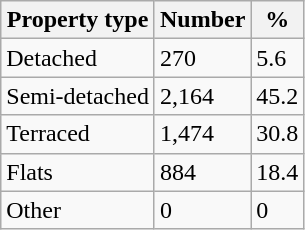<table class="wikitable">
<tr>
<th>Property type</th>
<th>Number</th>
<th>%</th>
</tr>
<tr>
<td>Detached</td>
<td>270</td>
<td>5.6</td>
</tr>
<tr>
<td>Semi-detached</td>
<td>2,164</td>
<td>45.2</td>
</tr>
<tr>
<td>Terraced</td>
<td>1,474</td>
<td>30.8</td>
</tr>
<tr>
<td>Flats</td>
<td>884</td>
<td>18.4</td>
</tr>
<tr>
<td>Other</td>
<td>0</td>
<td>0</td>
</tr>
</table>
